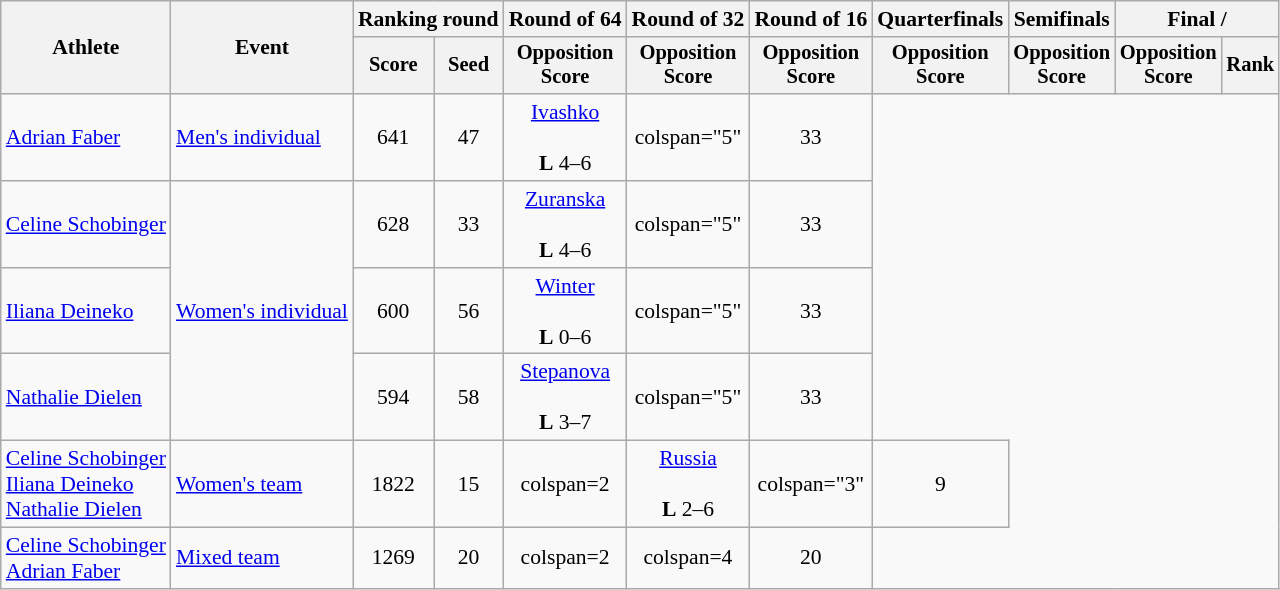<table class="wikitable" style="font-size:90%">
<tr>
<th rowspan=2>Athlete</th>
<th rowspan=2>Event</th>
<th colspan=2>Ranking round</th>
<th>Round of 64</th>
<th>Round of 32</th>
<th>Round of 16</th>
<th>Quarterfinals</th>
<th>Semifinals</th>
<th colspan=2>Final / </th>
</tr>
<tr style="font-size:95%">
<th>Score</th>
<th>Seed</th>
<th>Opposition<br>Score</th>
<th>Opposition<br>Score</th>
<th>Opposition<br>Score</th>
<th>Opposition<br>Score</th>
<th>Opposition<br>Score</th>
<th>Opposition<br>Score</th>
<th>Rank</th>
</tr>
<tr align=center>
<td align=left><a href='#'>Adrian Faber</a></td>
<td align=left><a href='#'>Men's individual</a></td>
<td>641</td>
<td>47</td>
<td><a href='#'>Ivashko</a><br><br> <strong>L</strong> 4–6</td>
<td>colspan="5" </td>
<td>33</td>
</tr>
<tr align=center>
<td align=left><a href='#'>Celine Schobinger</a></td>
<td style="text-align:left;" rowspan="3"><a href='#'>Women's individual</a></td>
<td>628</td>
<td>33</td>
<td><a href='#'>Zuranska</a><br><br> <strong>L</strong> 4–6</td>
<td>colspan="5" </td>
<td>33</td>
</tr>
<tr align=center>
<td align=left><a href='#'>Iliana Deineko</a></td>
<td>600</td>
<td>56</td>
<td><a href='#'>Winter</a><br><br> <strong>L</strong> 0–6</td>
<td>colspan="5" </td>
<td>33</td>
</tr>
<tr align=center>
<td align=left><a href='#'>Nathalie Dielen</a></td>
<td>594</td>
<td>58</td>
<td><a href='#'>Stepanova</a><br><br><strong>L</strong> 3–7</td>
<td>colspan="5" </td>
<td>33</td>
</tr>
<tr align=center>
<td align=left><a href='#'>Celine Schobinger</a><br><a href='#'>Iliana Deineko</a><br><a href='#'>Nathalie Dielen</a></td>
<td align=left><a href='#'>Women's team</a></td>
<td>1822</td>
<td>15</td>
<td>colspan=2 </td>
<td><a href='#'>Russia</a><br><br> <strong>L</strong> 2–6</td>
<td>colspan="3" </td>
<td>9</td>
</tr>
<tr align=center>
<td align=left><a href='#'>Celine Schobinger</a><br><a href='#'>Adrian Faber</a></td>
<td align=left><a href='#'>Mixed team</a></td>
<td>1269</td>
<td>20</td>
<td>colspan=2 </td>
<td>colspan=4 </td>
<td>20</td>
</tr>
</table>
